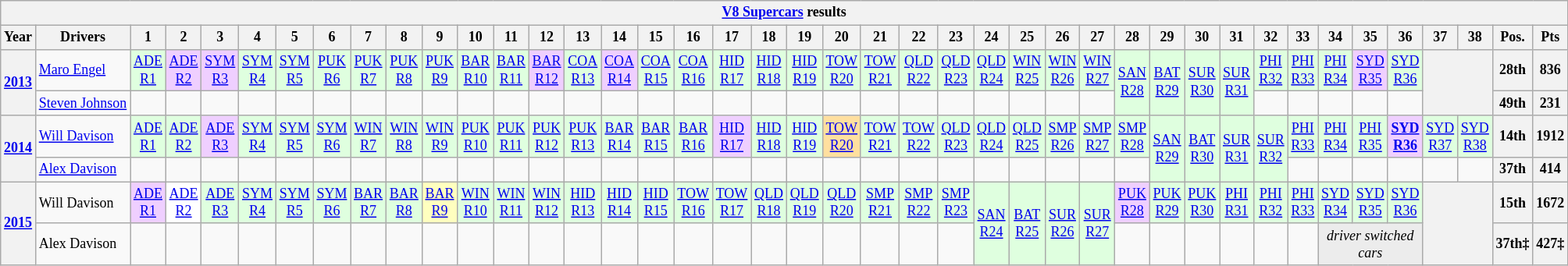<table class="wikitable" style="text-align:center; font-size:75%">
<tr>
<th colspan=42><a href='#'>V8 Supercars</a> results</th>
</tr>
<tr>
<th>Year</th>
<th>Drivers</th>
<th>1</th>
<th>2</th>
<th>3</th>
<th>4</th>
<th>5</th>
<th>6</th>
<th>7</th>
<th>8</th>
<th>9</th>
<th>10</th>
<th>11</th>
<th>12</th>
<th>13</th>
<th>14</th>
<th>15</th>
<th>16</th>
<th>17</th>
<th>18</th>
<th>19</th>
<th>20</th>
<th>21</th>
<th>22</th>
<th>23</th>
<th>24</th>
<th>25</th>
<th>26</th>
<th>27</th>
<th>28</th>
<th>29</th>
<th>30</th>
<th>31</th>
<th>32</th>
<th>33</th>
<th>34</th>
<th>35</th>
<th>36</th>
<th>37</th>
<th>38</th>
<th>Pos.</th>
<th>Pts</th>
</tr>
<tr>
<th rowspan=2><a href='#'>2013</a></th>
<td align=left nowrap> <a href='#'>Maro Engel</a></td>
<td style="background:#DFFFDF;"><a href='#'>ADE <br> R1</a><br></td>
<td style="background:#EFCFFF;"><a href='#'>ADE <br> R2</a><br></td>
<td style="background:#EFCFFF;"><a href='#'>SYM <br> R3</a><br></td>
<td style="background:#DFFFDF;"><a href='#'>SYM <br> R4</a><br></td>
<td style="background:#DFFFDF;"><a href='#'>SYM <br> R5</a><br></td>
<td style="background:#DFFFDF;"><a href='#'>PUK <br> R6</a><br></td>
<td style="background:#DFFFDF;"><a href='#'>PUK <br> R7</a><br></td>
<td style="background:#DFFFDF;"><a href='#'>PUK <br> R8</a><br></td>
<td style="background:#DFFFDF;"><a href='#'>PUK <br> R9</a><br></td>
<td style="background:#DFFFDF;"><a href='#'>BAR <br> R10</a><br></td>
<td style="background:#DFFFDF;"><a href='#'>BAR <br> R11</a><br></td>
<td style="background:#EFCFFF;"><a href='#'>BAR <br> R12</a><br></td>
<td style="background:#DFFFDF;"><a href='#'>COA <br> R13</a><br></td>
<td style="background:#EFCFFF;"><a href='#'>COA <br> R14</a><br></td>
<td style="background:#DFFFDF;"><a href='#'>COA <br> R15</a><br></td>
<td style="background:#DFFFDF;"><a href='#'>COA <br> R16</a><br></td>
<td style="background:#DFFFDF;"><a href='#'>HID <br> R17</a><br></td>
<td style="background:#DFFFDF;"><a href='#'>HID <br> R18</a><br></td>
<td style="background:#DFFFDF;"><a href='#'>HID <br> R19</a><br></td>
<td style="background:#DFFFDF;"><a href='#'>TOW <br> R20</a><br></td>
<td style="background:#DFFFDF;"><a href='#'>TOW <br> R21</a><br></td>
<td style="background:#DFFFDF;"><a href='#'>QLD <br> R22</a><br></td>
<td style="background:#DFFFDF;"><a href='#'>QLD <br> R23</a><br></td>
<td style="background:#DFFFDF;"><a href='#'>QLD <br> R24</a><br></td>
<td style="background:#DFFFDF;"><a href='#'>WIN <br> R25</a><br></td>
<td style="background:#DFFFDF;"><a href='#'>WIN <br> R26</a><br></td>
<td style="background:#DFFFDF;"><a href='#'>WIN <br> R27</a><br></td>
<td rowspan=2 style="background:#DFFFDF;"><a href='#'>SAN <br> R28</a><br></td>
<td rowspan=2 style="background:#DFFFDF;"><a href='#'>BAT <br> R29</a><br></td>
<td rowspan=2 style="background:#DFFFDF;"><a href='#'>SUR <br> R30</a><br></td>
<td rowspan=2 style="background:#DFFFDF;"><a href='#'>SUR <br> R31</a><br></td>
<td style="background:#DFFFDF;"><a href='#'>PHI <br> R32</a><br></td>
<td style="background:#DFFFDF;"><a href='#'>PHI <br> R33</a><br></td>
<td style="background:#DFFFDF;"><a href='#'>PHI <br> R34</a><br></td>
<td style="background:#EFCFFF;"><a href='#'>SYD <br> R35</a><br></td>
<td style="background:#DFFFDF;"><a href='#'>SYD <br> R36</a><br></td>
<th colspan=2 rowspan=2></th>
<th>28th</th>
<th>836</th>
</tr>
<tr>
<td align=left nowrap> <a href='#'>Steven Johnson</a></td>
<td></td>
<td></td>
<td></td>
<td></td>
<td></td>
<td></td>
<td></td>
<td></td>
<td></td>
<td></td>
<td></td>
<td></td>
<td></td>
<td></td>
<td></td>
<td></td>
<td></td>
<td></td>
<td></td>
<td></td>
<td></td>
<td></td>
<td></td>
<td></td>
<td></td>
<td></td>
<td></td>
<td></td>
<td></td>
<td></td>
<td></td>
<td></td>
<th>49th</th>
<th>231</th>
</tr>
<tr>
<th rowspan=2><a href='#'>2014</a></th>
<td align=left nowrap> <a href='#'>Will Davison</a></td>
<td style="background: #dfffdf"><a href='#'>ADE<br>R1</a><br></td>
<td style="background: #dfffdf"><a href='#'>ADE<br>R2</a><br></td>
<td style="background: #efcfff"><a href='#'>ADE<br>R3</a><br></td>
<td style="background: #dfffdf"><a href='#'>SYM<br>R4</a><br></td>
<td style="background: #dfffdf"><a href='#'>SYM<br>R5</a><br></td>
<td style="background: #dfffdf"><a href='#'>SYM<br>R6</a><br></td>
<td style="background: #dfffdf"><a href='#'>WIN<br>R7</a><br></td>
<td style="background: #dfffdf"><a href='#'>WIN<br>R8</a><br></td>
<td style="background: #dfffdf"><a href='#'>WIN<br>R9</a><br></td>
<td style="background: #dfffdf"><a href='#'>PUK<br>R10</a><br></td>
<td style="background: #dfffdf"><a href='#'>PUK<br>R11</a><br></td>
<td style="background: #dfffdf"><a href='#'>PUK<br>R12</a><br></td>
<td style="background: #dfffdf"><a href='#'>PUK<br>R13</a><br></td>
<td style="background: #dfffdf"><a href='#'>BAR<br>R14</a><br></td>
<td style="background: #dfffdf"><a href='#'>BAR<br>R15</a><br></td>
<td style="background: #dfffdf"><a href='#'>BAR<br>R16</a><br></td>
<td style="background: #efcfff"><a href='#'>HID<br>R17</a><br></td>
<td style="background: #dfffdf"><a href='#'>HID<br>R18</a><br></td>
<td style="background: #dfffdf"><a href='#'>HID<br>R19</a><br></td>
<td style="background: #ffdf9f"><a href='#'>TOW<br>R20</a><br></td>
<td style="background: #dfffdf"><a href='#'>TOW<br>R21</a><br></td>
<td style="background: #dfffdf"><a href='#'>TOW<br>R22</a><br></td>
<td style="background: #dfffdf"><a href='#'>QLD<br>R23</a><br></td>
<td style="background: #dfffdf"><a href='#'>QLD<br>R24</a><br></td>
<td style="background: #dfffdf"><a href='#'>QLD<br>R25</a><br></td>
<td style="background: #dfffdf"><a href='#'>SMP<br>R26</a><br></td>
<td style="background: #dfffdf"><a href='#'>SMP<br>R27</a><br></td>
<td style="background: #dfffdf"><a href='#'>SMP<br>R28</a><br></td>
<td rowspan=2 style="background: #dfffdf"><a href='#'>SAN<br>R29</a><br></td>
<td rowspan=2 style="background: #dfffdf"><a href='#'>BAT<br>R30</a><br></td>
<td rowspan=2 style="background: #dfffdf"><a href='#'>SUR<br>R31</a><br></td>
<td rowspan=2 style="background: #dfffdf"><a href='#'>SUR<br>R32</a><br></td>
<td style="background: #dfffdf"><a href='#'>PHI<br>R33</a><br></td>
<td style="background: #dfffdf"><a href='#'>PHI<br>R34</a><br></td>
<td style="background: #dfffdf"><a href='#'>PHI<br>R35</a><br></td>
<td style="background: #efcfff"><strong><a href='#'>SYD<br>R36</a><br></strong></td>
<td style="background: #dfffdf"><a href='#'>SYD<br>R37</a><br></td>
<td style="background: #dfffdf"><a href='#'>SYD<br>R38</a><br></td>
<th>14th</th>
<th>1912</th>
</tr>
<tr>
<td align=left nowrap> <a href='#'>Alex Davison</a></td>
<td></td>
<td></td>
<td></td>
<td></td>
<td></td>
<td></td>
<td></td>
<td></td>
<td></td>
<td></td>
<td></td>
<td></td>
<td></td>
<td></td>
<td></td>
<td></td>
<td></td>
<td></td>
<td></td>
<td></td>
<td></td>
<td></td>
<td></td>
<td></td>
<td></td>
<td></td>
<td></td>
<td></td>
<td></td>
<td></td>
<td></td>
<td></td>
<td></td>
<td></td>
<th>37th</th>
<th>414</th>
</tr>
<tr>
<th rowspan=2><a href='#'>2015</a></th>
<td align=left nowrap> Will Davison</td>
<td style="background: #efcfff"><a href='#'>ADE<br>R1</a><br></td>
<td style="background: #ffffff"><a href='#'>ADE<br>R2</a><br></td>
<td style="background: #dfffdf"><a href='#'>ADE<br>R3</a><br></td>
<td style="background: #dfffdf"><a href='#'>SYM<br>R4</a><br></td>
<td style="background: #dfffdf"><a href='#'>SYM<br>R5</a><br></td>
<td style="background: #dfffdf"><a href='#'>SYM<br>R6</a><br></td>
<td style="background: #dfffdf"><a href='#'>BAR<br>R7</a><br></td>
<td style="background: #dfffdf"><a href='#'>BAR<br>R8</a><br></td>
<td style="background: #ffffbf"><a href='#'>BAR<br>R9</a><br></td>
<td style="background: #dfffdf"><a href='#'>WIN<br>R10</a><br></td>
<td style="background: #dfffdf"><a href='#'>WIN<br>R11</a><br></td>
<td style="background: #dfffdf"><a href='#'>WIN<br>R12</a><br></td>
<td style="background: #dfffdf"><a href='#'>HID<br>R13</a><br></td>
<td style="background: #dfffdf"><a href='#'>HID<br>R14</a><br></td>
<td style="background: #dfffdf"><a href='#'>HID<br>R15</a><br></td>
<td style="background: #dfffdf"><a href='#'>TOW<br>R16</a><br></td>
<td style="background: #dfffdf"><a href='#'>TOW<br>R17</a><br></td>
<td style="background: #dfffdf"><a href='#'>QLD<br>R18</a><br></td>
<td style="background: #dfffdf"><a href='#'>QLD<br>R19</a><br></td>
<td style="background: #dfffdf"><a href='#'>QLD<br>R20</a><br></td>
<td style="background: #dfffdf"><a href='#'>SMP<br>R21</a><br></td>
<td style="background: #dfffdf"><a href='#'>SMP<br>R22</a><br></td>
<td style="background: #dfffdf"><a href='#'>SMP<br>R23</a><br></td>
<td rowspan=2 style="background: #dfffdf"><a href='#'>SAN<br>R24</a><br></td>
<td rowspan=2 style="background: #dfffdf"><a href='#'>BAT<br>R25</a><br></td>
<td rowspan=2 style="background: #dfffdf"><a href='#'>SUR<br>R26</a><br></td>
<td rowspan=2 style="background: #dfffdf"><a href='#'>SUR<br>R27</a><br></td>
<td style="background: #efcfff"><a href='#'>PUK<br>R28</a><br></td>
<td style="background: #dfffdf"><a href='#'>PUK<br>R29</a><br></td>
<td style="background: #dfffdf"><a href='#'>PUK<br>R30</a><br></td>
<td style="background: #dfffdf"><a href='#'>PHI<br>R31</a><br></td>
<td style="background: #dfffdf"><a href='#'>PHI<br>R32</a><br></td>
<td style="background: #dfffdf"><a href='#'>PHI<br>R33</a><br></td>
<td style="background: #dfffdf"><a href='#'>SYD<br>R34</a><br></td>
<td style="background: #dfffdf"><a href='#'>SYD<br>R35</a><br></td>
<td style="background: #dfffdf"><a href='#'>SYD<br>R36</a><br></td>
<th colspan=2 rowspan=2></th>
<th>15th</th>
<th>1672</th>
</tr>
<tr>
<td align=left nowrap> Alex Davison</td>
<td></td>
<td></td>
<td></td>
<td></td>
<td></td>
<td></td>
<td></td>
<td></td>
<td></td>
<td></td>
<td></td>
<td></td>
<td></td>
<td></td>
<td></td>
<td></td>
<td></td>
<td></td>
<td></td>
<td></td>
<td></td>
<td></td>
<td></td>
<td></td>
<td></td>
<td></td>
<td></td>
<td></td>
<td></td>
<td colspan=3 style="background:#ececec;"><em>driver switched cars</em></td>
<th>37th‡</th>
<th>427‡</th>
</tr>
</table>
